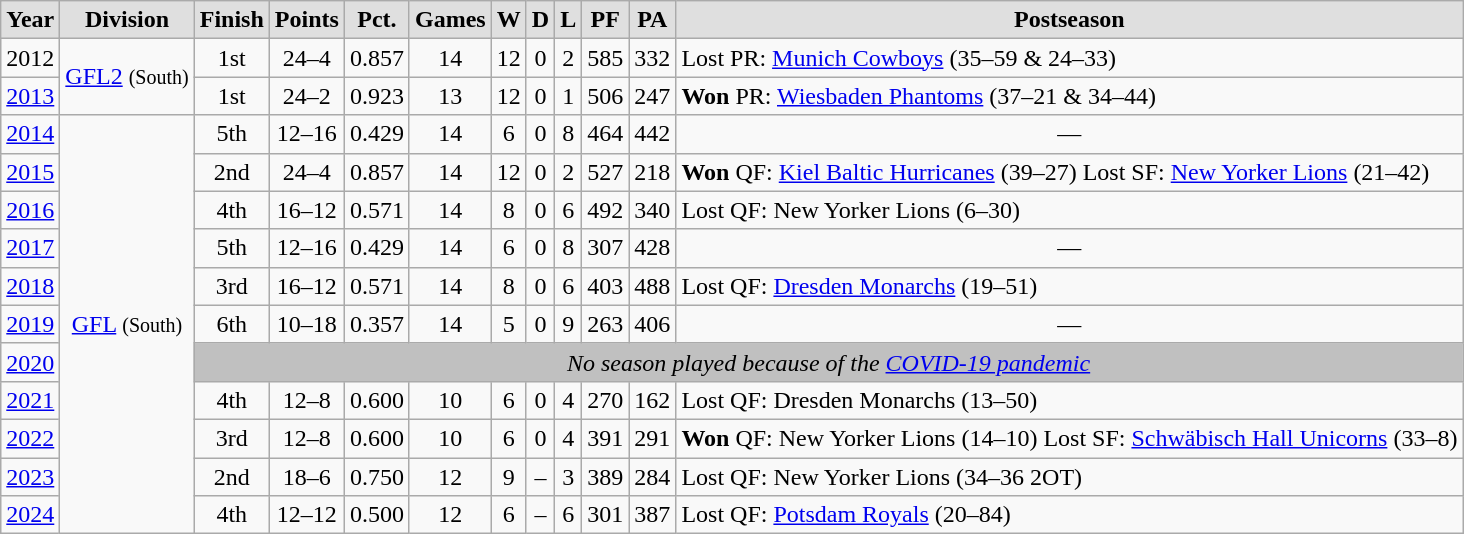<table class="wikitable" style="text-align:center">
<tr style="background:#DFDFDF; font-weight:bold">
<td>Year</td>
<td>Division</td>
<td>Finish</td>
<td>Points</td>
<td>Pct.</td>
<td>Games</td>
<td>W</td>
<td>D</td>
<td>L</td>
<td>PF</td>
<td>PA</td>
<td>Postseason</td>
</tr>
<tr>
<td>2012</td>
<td rowspan="2"><a href='#'>GFL2</a> <small>(South)</small></td>
<td>1st</td>
<td>24–4</td>
<td>0.857</td>
<td>14</td>
<td>12</td>
<td>0</td>
<td>2</td>
<td>585</td>
<td>332</td>
<td style="text-align:left">Lost PR: <a href='#'>Munich Cowboys</a> (35–59 & 24–33)</td>
</tr>
<tr>
<td><a href='#'>2013</a></td>
<td>1st</td>
<td>24–2</td>
<td>0.923</td>
<td>13</td>
<td>12</td>
<td>0</td>
<td>1</td>
<td>506</td>
<td>247</td>
<td style="text-align:left"><strong>Won</strong> PR: <a href='#'>Wiesbaden Phantoms</a> (37–21 & 34–44)</td>
</tr>
<tr>
<td><a href='#'>2014</a></td>
<td rowspan="11"><a href='#'>GFL</a> <small>(South)</small></td>
<td>5th</td>
<td>12–16</td>
<td>0.429</td>
<td>14</td>
<td>6</td>
<td>0</td>
<td>8</td>
<td>464</td>
<td>442</td>
<td>—</td>
</tr>
<tr>
<td><a href='#'>2015</a></td>
<td>2nd</td>
<td>24–4</td>
<td>0.857</td>
<td>14</td>
<td>12</td>
<td>0</td>
<td>2</td>
<td>527</td>
<td>218</td>
<td style="text-align:left"><strong>Won</strong> QF: <a href='#'>Kiel Baltic Hurricanes</a> (39–27)  Lost SF: <a href='#'>New Yorker Lions</a> (21–42)</td>
</tr>
<tr>
<td><a href='#'>2016</a></td>
<td>4th</td>
<td>16–12</td>
<td>0.571</td>
<td>14</td>
<td>8</td>
<td>0</td>
<td>6</td>
<td>492</td>
<td>340</td>
<td style="text-align:left">Lost QF: New Yorker Lions (6–30)</td>
</tr>
<tr>
<td><a href='#'>2017</a></td>
<td>5th</td>
<td>12–16</td>
<td>0.429</td>
<td>14</td>
<td>6</td>
<td>0</td>
<td>8</td>
<td>307</td>
<td>428</td>
<td>—</td>
</tr>
<tr>
<td><a href='#'>2018</a></td>
<td>3rd</td>
<td>16–12</td>
<td>0.571</td>
<td>14</td>
<td>8</td>
<td>0</td>
<td>6</td>
<td>403</td>
<td>488</td>
<td style="text-align:left">Lost QF: <a href='#'>Dresden Monarchs</a> (19–51)</td>
</tr>
<tr>
<td><a href='#'>2019</a></td>
<td>6th</td>
<td>10–18</td>
<td>0.357</td>
<td>14</td>
<td>5</td>
<td>0</td>
<td>9</td>
<td>263</td>
<td>406</td>
<td>—</td>
</tr>
<tr>
<td><a href='#'>2020</a></td>
<td colspan="10" style="background:#C0C0C0"><em>No season played because of the <a href='#'>COVID-19 pandemic</a></em></td>
</tr>
<tr>
<td><a href='#'>2021</a></td>
<td>4th</td>
<td>12–8</td>
<td>0.600</td>
<td>10</td>
<td>6</td>
<td>0</td>
<td>4</td>
<td>270</td>
<td>162</td>
<td style="text-align:left">Lost QF: Dresden Monarchs (13–50)</td>
</tr>
<tr>
<td><a href='#'>2022</a></td>
<td>3rd</td>
<td>12–8</td>
<td>0.600</td>
<td>10</td>
<td>6</td>
<td>0</td>
<td>4</td>
<td>391</td>
<td>291</td>
<td style="text-align:left"><strong>Won</strong> QF: New Yorker Lions (14–10)  Lost SF: <a href='#'>Schwäbisch Hall Unicorns</a> (33–8)</td>
</tr>
<tr>
<td><a href='#'>2023</a></td>
<td>2nd</td>
<td>18–6</td>
<td>0.750</td>
<td>12</td>
<td>9</td>
<td>–</td>
<td>3</td>
<td>389</td>
<td>284</td>
<td style="text-align:left">Lost QF: New Yorker Lions (34–36 2OT)</td>
</tr>
<tr>
<td><a href='#'>2024</a></td>
<td>4th</td>
<td>12–12</td>
<td>0.500</td>
<td>12</td>
<td>6</td>
<td>–</td>
<td>6</td>
<td>301</td>
<td>387</td>
<td style="text-align:left">Lost QF: <a href='#'>Potsdam Royals</a> (20–84)</td>
</tr>
</table>
